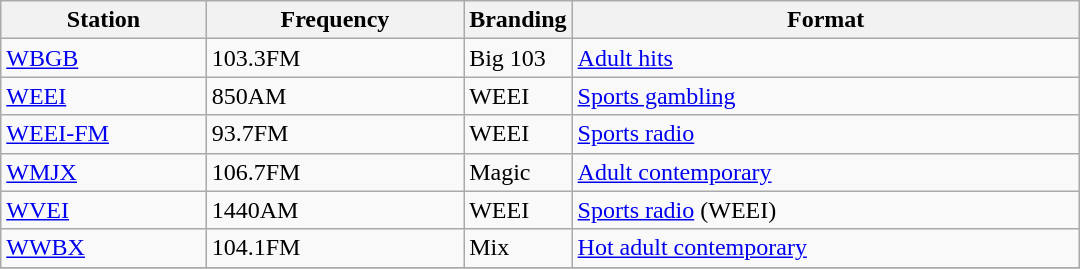<table class="wikitable sortable" style="width:45em;">
<tr>
<th style="width:20%">Station</th>
<th style="width:25%">Frequency</th>
<th style="width:5%">Branding</th>
<th style="width:50%">Format</th>
</tr>
<tr>
<td><a href='#'>WBGB</a></td>
<td>103.3FM</td>
<td>Big 103</td>
<td><a href='#'>Adult hits</a></td>
</tr>
<tr>
<td><a href='#'>WEEI</a></td>
<td>850AM</td>
<td>WEEI</td>
<td><a href='#'>Sports gambling</a></td>
</tr>
<tr>
<td><a href='#'>WEEI-FM</a></td>
<td>93.7FM</td>
<td>WEEI</td>
<td><a href='#'>Sports radio</a></td>
</tr>
<tr>
<td><a href='#'>WMJX</a></td>
<td>106.7FM</td>
<td>Magic</td>
<td><a href='#'>Adult contemporary</a></td>
</tr>
<tr>
<td><a href='#'>WVEI</a></td>
<td>1440AM</td>
<td>WEEI</td>
<td><a href='#'>Sports radio</a> (WEEI)</td>
</tr>
<tr>
<td><a href='#'>WWBX</a></td>
<td>104.1FM</td>
<td>Mix</td>
<td><a href='#'>Hot adult contemporary</a></td>
</tr>
<tr>
</tr>
</table>
